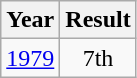<table class="wikitable" style="text-align:center">
<tr>
<th>Year</th>
<th>Result</th>
</tr>
<tr>
<td><a href='#'>1979</a></td>
<td>7th</td>
</tr>
</table>
